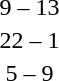<table style="text-align:center">
<tr>
<th width=200></th>
<th width=100></th>
<th width=200></th>
</tr>
<tr>
<td align=right></td>
<td>9 – 13</td>
<td align=left><strong></strong></td>
</tr>
<tr>
<td align=right><strong></strong></td>
<td>22 – 1</td>
<td align=left></td>
</tr>
<tr>
<td align=right></td>
<td>5 – 9</td>
<td align=left><strong></strong></td>
</tr>
</table>
